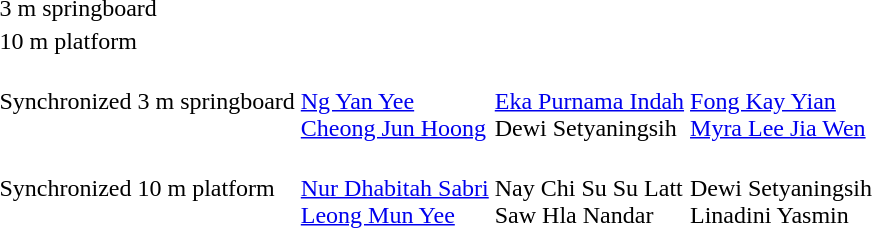<table>
<tr>
<td>3 m springboard<br></td>
<td></td>
<td></td>
<td nowrap></td>
</tr>
<tr>
<td>10 m platform<br></td>
<td nowrap></td>
<td></td>
<td></td>
</tr>
<tr>
<td>Synchronized 3 m springboard<br></td>
<td><br><a href='#'>Ng Yan Yee</a><br><a href='#'>Cheong Jun Hoong</a></td>
<td nowrap><br><a href='#'>Eka Purnama Indah</a><br>Dewi Setyaningsih</td>
<td><br><a href='#'>Fong Kay Yian</a><br><a href='#'>Myra Lee Jia Wen</a></td>
</tr>
<tr>
<td>Synchronized 10 m platform<br></td>
<td><br><a href='#'>Nur Dhabitah Sabri</a><br><a href='#'>Leong Mun Yee</a></td>
<td><br>Nay Chi Su Su Latt<br>Saw Hla Nandar</td>
<td><br>Dewi Setyaningsih<br>Linadini Yasmin</td>
</tr>
</table>
